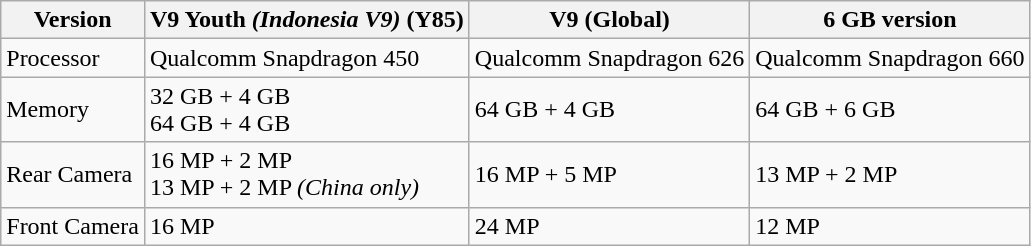<table class="wikitable">
<tr>
<th>Version</th>
<th>V9 Youth <em>(Indonesia V9)</em> (Y85)</th>
<th>V9 (Global)</th>
<th>6 GB version</th>
</tr>
<tr>
<td>Processor</td>
<td>Qualcomm Snapdragon 450</td>
<td>Qualcomm Snapdragon 626</td>
<td>Qualcomm Snapdragon 660</td>
</tr>
<tr>
<td>Memory</td>
<td>32 GB + 4 GB <br> 64 GB + 4 GB</td>
<td>64 GB + 4 GB</td>
<td>64 GB + 6 GB</td>
</tr>
<tr>
<td>Rear Camera</td>
<td>16 MP + 2 MP <br> 13 MP + 2 MP <em>(China only)</em></td>
<td>16 MP + 5 MP</td>
<td>13 MP + 2 MP</td>
</tr>
<tr>
<td>Front Camera</td>
<td>16 MP</td>
<td>24 MP</td>
<td>12 MP</td>
</tr>
</table>
